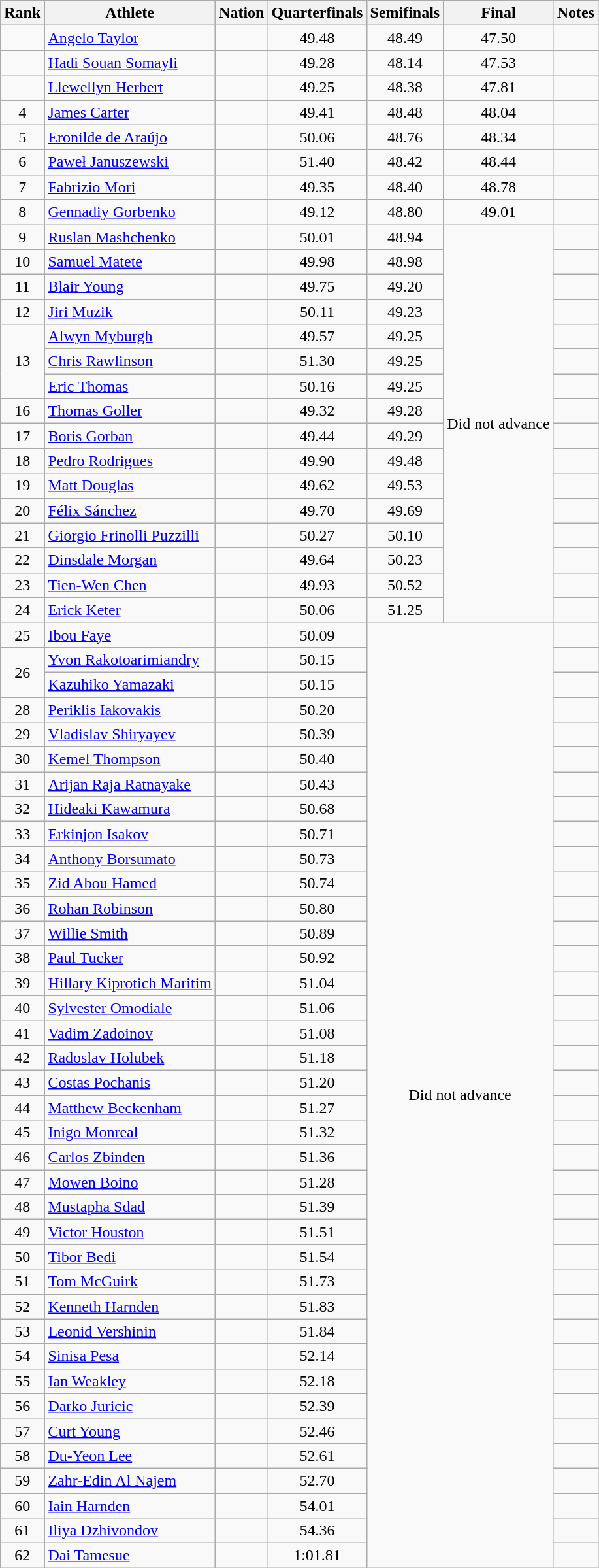<table class="wikitable sortable" style="text-align:center">
<tr>
<th>Rank</th>
<th>Athlete</th>
<th>Nation</th>
<th>Quarterfinals</th>
<th>Semifinals</th>
<th>Final</th>
<th>Notes</th>
</tr>
<tr>
<td></td>
<td align="left"><a href='#'>Angelo Taylor</a></td>
<td align="left"></td>
<td>49.48</td>
<td>48.49</td>
<td>47.50</td>
<td></td>
</tr>
<tr>
<td></td>
<td align="left"><a href='#'>Hadi Souan Somayli</a></td>
<td align="left"></td>
<td>49.28</td>
<td>48.14</td>
<td>47.53</td>
<td><strong></strong></td>
</tr>
<tr>
<td></td>
<td align="left"><a href='#'>Llewellyn Herbert</a></td>
<td align="left"></td>
<td>49.25</td>
<td>48.38</td>
<td>47.81</td>
<td><strong></strong></td>
</tr>
<tr>
<td>4</td>
<td align="left"><a href='#'>James Carter</a></td>
<td align="left"></td>
<td>49.41</td>
<td>48.48</td>
<td>48.04</td>
<td></td>
</tr>
<tr>
<td>5</td>
<td align="left"><a href='#'>Eronilde de Araújo</a></td>
<td align="left"></td>
<td>50.06</td>
<td>48.76</td>
<td>48.34</td>
<td></td>
</tr>
<tr>
<td>6</td>
<td align="left"><a href='#'>Paweł Januszewski</a></td>
<td align="left"></td>
<td>51.40</td>
<td>48.42</td>
<td>48.44</td>
<td></td>
</tr>
<tr>
<td>7</td>
<td align="left"><a href='#'>Fabrizio Mori</a></td>
<td align="left"></td>
<td>49.35</td>
<td>48.40</td>
<td>48.78</td>
<td></td>
</tr>
<tr>
<td>8</td>
<td align="left"><a href='#'>Gennadiy Gorbenko</a></td>
<td align="left"></td>
<td>49.12</td>
<td>48.80</td>
<td>49.01</td>
<td></td>
</tr>
<tr>
<td>9</td>
<td align="left"><a href='#'>Ruslan Mashchenko</a></td>
<td align="left"></td>
<td>50.01</td>
<td>48.94</td>
<td rowspan=16 data-sort-value=99.99>Did not advance</td>
<td></td>
</tr>
<tr>
<td>10</td>
<td align="left"><a href='#'>Samuel Matete</a></td>
<td align="left"></td>
<td>49.98</td>
<td>48.98</td>
<td></td>
</tr>
<tr>
<td>11</td>
<td align="left"><a href='#'>Blair Young</a></td>
<td align="left"></td>
<td>49.75</td>
<td>49.20</td>
<td></td>
</tr>
<tr>
<td>12</td>
<td align="left"><a href='#'>Jiri Muzik</a></td>
<td align="left"></td>
<td>50.11</td>
<td>49.23</td>
<td></td>
</tr>
<tr>
<td rowspan=3>13</td>
<td align="left"><a href='#'>Alwyn Myburgh</a></td>
<td align="left"></td>
<td>49.57</td>
<td>49.25</td>
<td></td>
</tr>
<tr>
<td align="left"><a href='#'>Chris Rawlinson</a></td>
<td align="left"></td>
<td>51.30</td>
<td>49.25</td>
<td></td>
</tr>
<tr>
<td align="left"><a href='#'>Eric Thomas</a></td>
<td align="left"></td>
<td>50.16</td>
<td>49.25</td>
<td></td>
</tr>
<tr>
<td>16</td>
<td align="left"><a href='#'>Thomas Goller</a></td>
<td align="left"></td>
<td>49.32</td>
<td>49.28</td>
<td></td>
</tr>
<tr>
<td>17</td>
<td align="left"><a href='#'>Boris Gorban</a></td>
<td align="left"></td>
<td>49.44</td>
<td>49.29</td>
<td></td>
</tr>
<tr>
<td>18</td>
<td align="left"><a href='#'>Pedro Rodrigues</a></td>
<td align="left"></td>
<td>49.90</td>
<td>49.48</td>
<td></td>
</tr>
<tr>
<td>19</td>
<td align="left"><a href='#'>Matt Douglas</a></td>
<td align="left"></td>
<td>49.62</td>
<td>49.53</td>
<td></td>
</tr>
<tr>
<td>20</td>
<td align="left"><a href='#'>Félix Sánchez</a></td>
<td align="left"></td>
<td>49.70</td>
<td>49.69</td>
<td></td>
</tr>
<tr>
<td>21</td>
<td align="left"><a href='#'>Giorgio Frinolli Puzzilli</a></td>
<td align="left"></td>
<td>50.27</td>
<td>50.10</td>
<td></td>
</tr>
<tr>
<td>22</td>
<td align="left"><a href='#'>Dinsdale Morgan</a></td>
<td align="left"></td>
<td>49.64</td>
<td>50.23</td>
<td></td>
</tr>
<tr>
<td>23</td>
<td align="left"><a href='#'>Tien-Wen Chen</a></td>
<td align="left"></td>
<td>49.93</td>
<td>50.52</td>
<td><strong></strong></td>
</tr>
<tr>
<td>24</td>
<td align="left"><a href='#'>Erick Keter</a></td>
<td align="left"></td>
<td>50.06</td>
<td>51.25</td>
<td></td>
</tr>
<tr>
<td>25</td>
<td align="left"><a href='#'>Ibou Faye</a></td>
<td align="left"></td>
<td>50.09</td>
<td colspan=2 rowspan=38 data-sort-value=99.99>Did not advance</td>
<td></td>
</tr>
<tr>
<td rowspan=2 align="center">26</td>
<td align="left"><a href='#'>Yvon Rakotoarimiandry</a></td>
<td align="left"></td>
<td>50.15</td>
<td></td>
</tr>
<tr>
<td align="left"><a href='#'>Kazuhiko Yamazaki</a></td>
<td align="left"></td>
<td>50.15</td>
<td></td>
</tr>
<tr>
<td>28</td>
<td align="left"><a href='#'>Periklis Iakovakis</a></td>
<td align="left"></td>
<td>50.20</td>
<td></td>
</tr>
<tr>
<td>29</td>
<td align="left"><a href='#'>Vladislav Shiryayev</a></td>
<td align="left"></td>
<td>50.39</td>
<td></td>
</tr>
<tr>
<td>30</td>
<td align="left"><a href='#'>Kemel Thompson</a></td>
<td align="left"></td>
<td>50.40</td>
<td></td>
</tr>
<tr>
<td>31</td>
<td align="left"><a href='#'>Arijan Raja Ratnayake</a></td>
<td align="left"></td>
<td>50.43</td>
<td></td>
</tr>
<tr>
<td>32</td>
<td align="left"><a href='#'>Hideaki Kawamura</a></td>
<td align="left"></td>
<td>50.68</td>
<td></td>
</tr>
<tr>
<td>33</td>
<td align="left"><a href='#'>Erkinjon Isakov</a></td>
<td align="left"></td>
<td>50.71</td>
<td></td>
</tr>
<tr>
<td>34</td>
<td align="left"><a href='#'>Anthony Borsumato</a></td>
<td align="left"></td>
<td>50.73</td>
<td></td>
</tr>
<tr>
<td>35</td>
<td align="left"><a href='#'>Zid Abou Hamed</a></td>
<td align="left"></td>
<td>50.74</td>
<td></td>
</tr>
<tr>
<td>36</td>
<td align="left"><a href='#'>Rohan Robinson</a></td>
<td align="left"></td>
<td>50.80</td>
<td></td>
</tr>
<tr>
<td>37</td>
<td align="left"><a href='#'>Willie Smith</a></td>
<td align="left"></td>
<td>50.89</td>
<td></td>
</tr>
<tr>
<td>38</td>
<td align="left"><a href='#'>Paul Tucker</a></td>
<td align="left"></td>
<td>50.92</td>
<td></td>
</tr>
<tr>
<td>39</td>
<td align="left"><a href='#'>Hillary Kiprotich Maritim</a></td>
<td align="left"></td>
<td>51.04</td>
<td></td>
</tr>
<tr>
<td>40</td>
<td align="left"><a href='#'>Sylvester Omodiale</a></td>
<td align="left"></td>
<td>51.06</td>
<td></td>
</tr>
<tr>
<td>41</td>
<td align="left"><a href='#'>Vadim Zadoinov</a></td>
<td align="left"></td>
<td>51.08</td>
<td></td>
</tr>
<tr>
<td>42</td>
<td align="left"><a href='#'>Radoslav Holubek</a></td>
<td align="left"></td>
<td>51.18</td>
<td></td>
</tr>
<tr>
<td>43</td>
<td align="left"><a href='#'>Costas Pochanis</a></td>
<td align="left"></td>
<td>51.20</td>
<td></td>
</tr>
<tr>
<td>44</td>
<td align="left"><a href='#'>Matthew Beckenham</a></td>
<td align="left"></td>
<td>51.27</td>
<td></td>
</tr>
<tr>
<td>45</td>
<td align="left"><a href='#'>Inigo Monreal</a></td>
<td align="left"></td>
<td>51.32</td>
<td></td>
</tr>
<tr>
<td>46</td>
<td align="left"><a href='#'>Carlos Zbinden</a></td>
<td align="left"></td>
<td>51.36</td>
<td></td>
</tr>
<tr>
<td>47</td>
<td align="left"><a href='#'>Mowen Boino</a></td>
<td align="left"></td>
<td>51.28</td>
<td><strong></strong></td>
</tr>
<tr>
<td>48</td>
<td align="left"><a href='#'>Mustapha Sdad</a></td>
<td align="left"></td>
<td>51.39</td>
<td></td>
</tr>
<tr>
<td>49</td>
<td align="left"><a href='#'>Victor Houston</a></td>
<td align="left"></td>
<td>51.51</td>
<td></td>
</tr>
<tr>
<td>50</td>
<td align="left"><a href='#'>Tibor Bedi</a></td>
<td align="left"></td>
<td>51.54</td>
<td></td>
</tr>
<tr>
<td>51</td>
<td align="left"><a href='#'>Tom McGuirk</a></td>
<td align="left"></td>
<td>51.73</td>
<td></td>
</tr>
<tr>
<td>52</td>
<td align="left"><a href='#'>Kenneth Harnden</a></td>
<td align="left"></td>
<td>51.83</td>
<td></td>
</tr>
<tr>
<td>53</td>
<td align="left"><a href='#'>Leonid Vershinin</a></td>
<td align="left"></td>
<td>51.84</td>
<td></td>
</tr>
<tr>
<td>54</td>
<td align="left"><a href='#'>Sinisa Pesa</a></td>
<td align="left"></td>
<td>52.14</td>
<td></td>
</tr>
<tr>
<td>55</td>
<td align="left"><a href='#'>Ian Weakley</a></td>
<td align="left"></td>
<td>52.18</td>
<td></td>
</tr>
<tr>
<td>56</td>
<td align="left"><a href='#'>Darko Juricic</a></td>
<td align="left"></td>
<td>52.39</td>
<td></td>
</tr>
<tr>
<td>57</td>
<td align="left"><a href='#'>Curt Young</a></td>
<td align="left"></td>
<td>52.46</td>
<td></td>
</tr>
<tr>
<td>58</td>
<td align="left"><a href='#'>Du-Yeon Lee</a></td>
<td align="left"></td>
<td>52.61</td>
<td></td>
</tr>
<tr>
<td>59</td>
<td align="left"><a href='#'>Zahr-Edin Al Najem</a></td>
<td align="left"></td>
<td>52.70</td>
<td></td>
</tr>
<tr>
<td>60</td>
<td align="left"><a href='#'>Iain Harnden</a></td>
<td align="left"></td>
<td>54.01</td>
<td></td>
</tr>
<tr>
<td>61</td>
<td align="left"><a href='#'>Iliya Dzhivondov</a></td>
<td align="left"></td>
<td>54.36</td>
<td></td>
</tr>
<tr>
<td>62</td>
<td align="left"><a href='#'>Dai Tamesue</a></td>
<td align="left"></td>
<td data-sort-value=61.81>1:01.81</td>
<td></td>
</tr>
</table>
